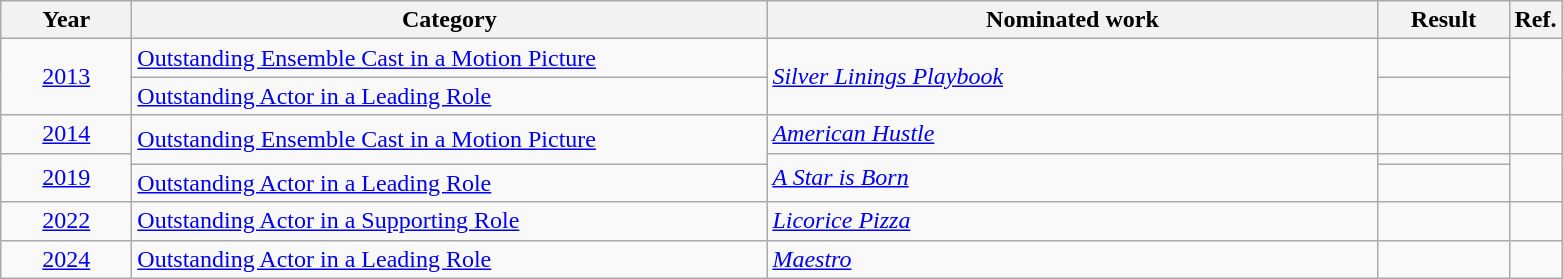<table class=wikitable>
<tr>
<th scope="col" style="width:5em;">Year</th>
<th scope="col" style="width:26em;">Category</th>
<th scope="col" style="width:25em;">Nominated work</th>
<th scope="col" style="width:5em;">Result</th>
<th>Ref.</th>
</tr>
<tr>
<td style="text-align:center;", rowspan="2"><a href='#'>2013</a></td>
<td><a href='#'>Outstanding Ensemble Cast in a Motion Picture</a></td>
<td rowspan="2"><em><a href='#'>Silver Linings Playbook</a></em></td>
<td></td>
<td rowspan="2" style="text-align:center;"></td>
</tr>
<tr>
<td><a href='#'>Outstanding Actor in a Leading Role</a></td>
<td></td>
</tr>
<tr>
<td style="text-align:center;"><a href='#'>2014</a></td>
<td rowspan=2><a href='#'>Outstanding Ensemble Cast in a Motion Picture</a></td>
<td><em><a href='#'>American Hustle</a></em></td>
<td></td>
<td style="text-align:center;"></td>
</tr>
<tr>
<td style="text-align:center;", rowspan="2"><a href='#'>2019</a></td>
<td rowspan="2"><em><a href='#'>A Star is Born</a></em></td>
<td></td>
<td style="text-align:center;" rowspan="2"></td>
</tr>
<tr>
<td><a href='#'>Outstanding Actor in a Leading Role</a></td>
<td></td>
</tr>
<tr>
<td style="text-align:center;"><a href='#'>2022</a></td>
<td><a href='#'>Outstanding Actor in a Supporting Role</a></td>
<td><em><a href='#'>Licorice Pizza</a></em></td>
<td></td>
<td style="text-align:center;"></td>
</tr>
<tr>
<td style="text-align:center;"><a href='#'>2024</a></td>
<td><a href='#'>Outstanding Actor in a Leading Role</a></td>
<td><em><a href='#'>Maestro</a></em></td>
<td></td>
<td style="text-align:center;"></td>
</tr>
</table>
